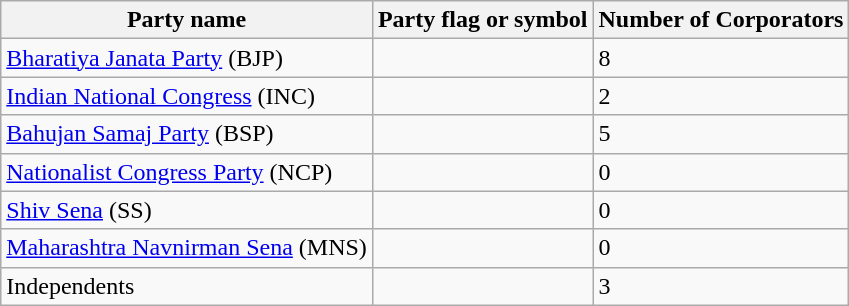<table class="sortable wikitable">
<tr>
<th>Party name</th>
<th>Party flag or symbol</th>
<th>Number of Corporators</th>
</tr>
<tr>
<td><a href='#'>Bharatiya Janata Party</a> (BJP)</td>
<td></td>
<td>8</td>
</tr>
<tr>
<td><a href='#'>Indian National Congress</a> (INC)</td>
<td></td>
<td>2</td>
</tr>
<tr>
<td><a href='#'>Bahujan Samaj Party</a> (BSP)</td>
<td></td>
<td>5</td>
</tr>
<tr>
<td><a href='#'>Nationalist Congress Party</a> (NCP)</td>
<td></td>
<td>0</td>
</tr>
<tr>
<td><a href='#'>Shiv Sena</a> (SS)</td>
<td></td>
<td>0</td>
</tr>
<tr>
<td><a href='#'>Maharashtra Navnirman Sena</a> (MNS)</td>
<td></td>
<td>0</td>
</tr>
<tr>
<td>Independents</td>
<td></td>
<td>3</td>
</tr>
</table>
